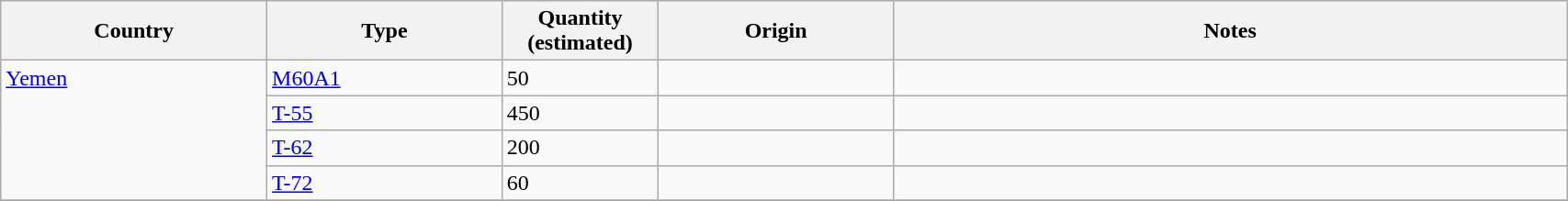<table class="wikitable" Width="90%">
<tr>
<th width="17%">Country</th>
<th width="15%">Type</th>
<th width="10%">Quantity (estimated)</th>
<th width="15%">Origin</th>
<th>Notes</th>
</tr>
<tr>
<td rowspan="4" valign="top"><a href='#'>Yemen</a></td>
<td><a href='#'>M60A1</a></td>
<td>50</td>
<td></td>
<td></td>
</tr>
<tr>
<td><a href='#'>T-55</a></td>
<td>450</td>
<td></td>
<td></td>
</tr>
<tr>
<td><a href='#'>T-62</a></td>
<td>200</td>
<td></td>
<td></td>
</tr>
<tr>
<td><a href='#'>T-72</a></td>
<td>60</td>
<td></td>
<td></td>
</tr>
<tr>
</tr>
</table>
